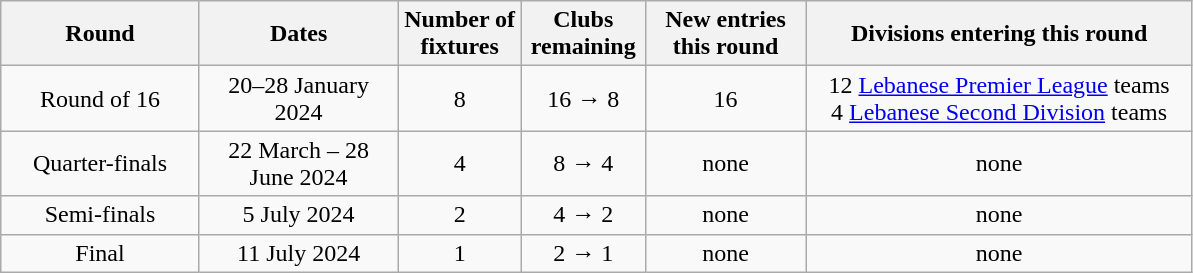<table class="wikitable plainrowheaders" style="text-align:center">
<tr>
<th scope="col" style="width:125px">Round</th>
<th scope="col" style="width:125px">Dates</th>
<th scope="col" style="width:75px">Number of fixtures</th>
<th scope="col" style="width:75px">Clubs remaining</th>
<th scope="col" style="width:100px">New entries this round</th>
<th scope="col" style="width:250px">Divisions entering this round</th>
</tr>
<tr>
<td>Round of 16</td>
<td>20–28 January 2024</td>
<td>8</td>
<td>16 → 8</td>
<td>16</td>
<td>12 <a href='#'>Lebanese Premier League</a> teams<br>4 <a href='#'>Lebanese Second Division</a> teams</td>
</tr>
<tr>
<td>Quarter-finals</td>
<td>22 March – 28 June 2024</td>
<td>4</td>
<td>8 → 4</td>
<td>none</td>
<td>none</td>
</tr>
<tr>
<td>Semi-finals</td>
<td>5 July 2024</td>
<td>2</td>
<td>4 → 2</td>
<td>none</td>
<td>none</td>
</tr>
<tr>
<td>Final</td>
<td>11 July 2024</td>
<td>1</td>
<td>2 → 1</td>
<td>none</td>
<td>none</td>
</tr>
</table>
